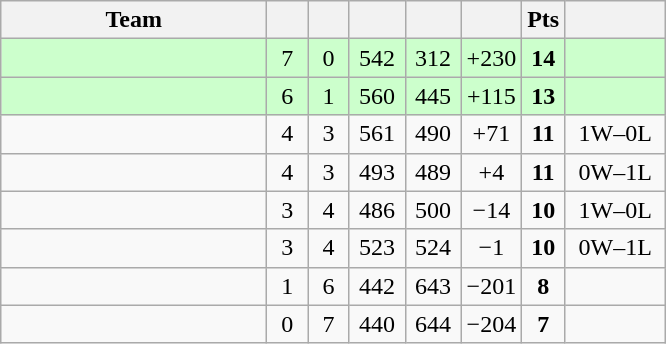<table class="wikitable" style="text-align:center;">
<tr>
<th width=170>Team</th>
<th width=20></th>
<th width=20></th>
<th width=30></th>
<th width=30></th>
<th width=30></th>
<th width=20>Pts</th>
<th width=60></th>
</tr>
<tr bgcolor="#ccffcc">
<td align=left></td>
<td>7</td>
<td>0</td>
<td>542</td>
<td>312</td>
<td>+230</td>
<td><strong>14</strong></td>
<td></td>
</tr>
<tr bgcolor="#ccffcc">
<td align=left></td>
<td>6</td>
<td>1</td>
<td>560</td>
<td>445</td>
<td>+115</td>
<td><strong>13</strong></td>
<td></td>
</tr>
<tr>
<td align=left></td>
<td>4</td>
<td>3</td>
<td>561</td>
<td>490</td>
<td>+71</td>
<td><strong>11</strong></td>
<td>1W–0L</td>
</tr>
<tr>
<td align=left></td>
<td>4</td>
<td>3</td>
<td>493</td>
<td>489</td>
<td>+4</td>
<td><strong>11</strong></td>
<td>0W–1L</td>
</tr>
<tr>
<td align=left></td>
<td>3</td>
<td>4</td>
<td>486</td>
<td>500</td>
<td>−14</td>
<td><strong>10</strong></td>
<td>1W–0L</td>
</tr>
<tr>
<td align=left></td>
<td>3</td>
<td>4</td>
<td>523</td>
<td>524</td>
<td>−1</td>
<td><strong>10</strong></td>
<td>0W–1L</td>
</tr>
<tr>
<td align=left></td>
<td>1</td>
<td>6</td>
<td>442</td>
<td>643</td>
<td>−201</td>
<td><strong>8</strong></td>
<td></td>
</tr>
<tr>
<td align=left></td>
<td>0</td>
<td>7</td>
<td>440</td>
<td>644</td>
<td>−204</td>
<td><strong>7</strong></td>
<td></td>
</tr>
</table>
